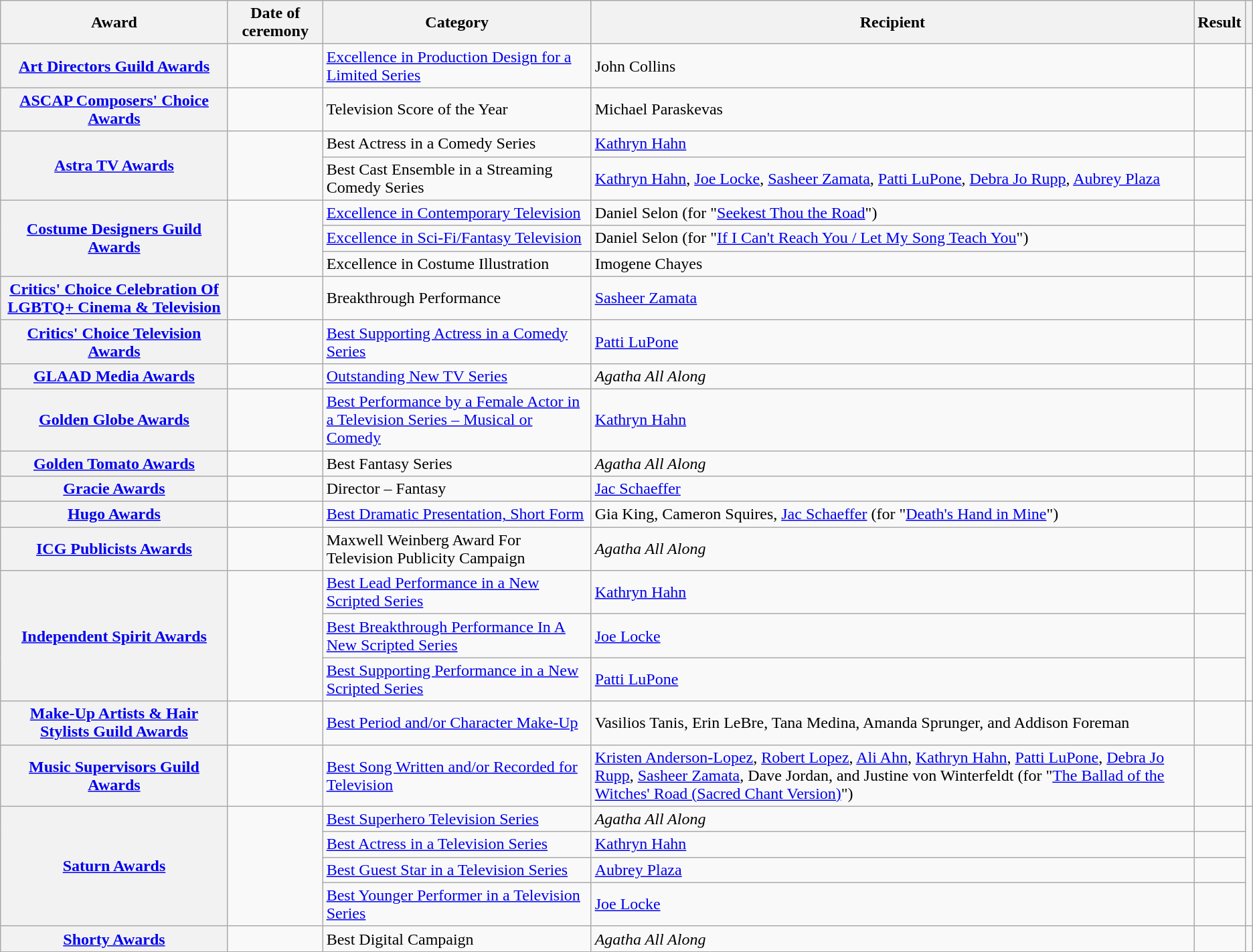<table class="wikitable sortable plainrowheaders col6center">
<tr>
<th scope="col">Award</th>
<th scope="col">Date of ceremony</th>
<th scope="col">Category</th>
<th scope="col">Recipient</th>
<th scope="col">Result</th>
<th scope="col" class="unsortable"></th>
</tr>
<tr>
<th scope="row"><a href='#'>Art Directors Guild Awards</a></th>
<td><a href='#'></a></td>
<td><a href='#'>Excellence in Production Design for a Limited Series</a></td>
<td>John Collins</td>
<td></td>
<td></td>
</tr>
<tr>
<th scope="row"><a href='#'>ASCAP Composers' Choice Awards</a></th>
<td></td>
<td>Television Score of the Year</td>
<td>Michael Paraskevas</td>
<td></td>
<td></td>
</tr>
<tr>
<th scope="row" rowspan="2"><a href='#'>Astra TV Awards</a></th>
<td rowspan="2"><a href='#'></a></td>
<td>Best Actress in a Comedy Series</td>
<td><a href='#'>Kathryn Hahn</a></td>
<td></td>
<td rowspan="2"></td>
</tr>
<tr>
<td>Best Cast Ensemble in a Streaming Comedy Series</td>
<td><a href='#'>Kathryn Hahn</a>, <a href='#'>Joe Locke</a>, <a href='#'>Sasheer Zamata</a>, <a href='#'>Patti LuPone</a>, <a href='#'>Debra Jo Rupp</a>, <a href='#'>Aubrey Plaza</a></td>
<td></td>
</tr>
<tr>
<th scope="row" rowspan="3"><a href='#'>Costume Designers Guild Awards</a></th>
<td rowspan="3"><a href='#'></a></td>
<td><a href='#'>Excellence in Contemporary Television</a></td>
<td>Daniel Selon (for "<a href='#'>Seekest Thou the Road</a>")</td>
<td></td>
<td rowspan="3"></td>
</tr>
<tr>
<td><a href='#'>Excellence in Sci-Fi/Fantasy Television</a></td>
<td>Daniel Selon (for "<a href='#'>If I Can't Reach You / Let My Song Teach You</a>")</td>
<td></td>
</tr>
<tr>
<td>Excellence in Costume Illustration</td>
<td>Imogene Chayes</td>
<td></td>
</tr>
<tr>
<th scope="row"><a href='#'>Critics' Choice Celebration Of LGBTQ+ Cinema & Television</a></th>
<td></td>
<td>Breakthrough Performance</td>
<td><a href='#'>Sasheer Zamata</a></td>
<td></td>
<td></td>
</tr>
<tr>
<th scope="row"><a href='#'>Critics' Choice Television Awards</a></th>
<td><a href='#'></a></td>
<td><a href='#'>Best Supporting Actress in a Comedy Series</a></td>
<td><a href='#'>Patti LuPone</a></td>
<td></td>
<td></td>
</tr>
<tr>
<th scope="row"><a href='#'>GLAAD Media Awards</a></th>
<td><a href='#'></a></td>
<td><a href='#'>Outstanding New TV Series</a></td>
<td><em>Agatha All Along</em></td>
<td></td>
<td></td>
</tr>
<tr>
<th scope="row"><a href='#'>Golden Globe Awards</a></th>
<td><a href='#'></a></td>
<td><a href='#'>Best Performance by a Female Actor in a Television Series – Musical or Comedy</a></td>
<td><a href='#'>Kathryn Hahn</a></td>
<td></td>
<td></td>
</tr>
<tr>
<th scope="row"><a href='#'>Golden Tomato Awards</a></th>
<td></td>
<td>Best Fantasy Series</td>
<td><em>Agatha All Along</em></td>
<td></td>
<td></td>
</tr>
<tr>
<th scope="row"><a href='#'>Gracie Awards</a></th>
<td></td>
<td>Director – Fantasy</td>
<td><a href='#'>Jac Schaeffer</a></td>
<td></td>
<td></td>
</tr>
<tr>
<th scope="row"><a href='#'>Hugo Awards</a></th>
<td></td>
<td><a href='#'>Best Dramatic Presentation, Short Form</a></td>
<td>Gia King, Cameron Squires, <a href='#'>Jac Schaeffer</a> (for "<a href='#'>Death's Hand in Mine</a>")</td>
<td></td>
<td></td>
</tr>
<tr>
<th scope="row"><a href='#'>ICG Publicists Awards</a></th>
<td></td>
<td>Maxwell Weinberg Award For Television Publicity Campaign</td>
<td><em>Agatha All Along</em></td>
<td></td>
<td></td>
</tr>
<tr>
<th scope="row" rowspan="3"><a href='#'>Independent Spirit Awards</a></th>
<td rowspan="3"><a href='#'></a></td>
<td><a href='#'>Best Lead Performance in a New Scripted Series</a></td>
<td><a href='#'>Kathryn Hahn</a></td>
<td></td>
<td rowspan="3"></td>
</tr>
<tr>
<td><a href='#'>Best Breakthrough Performance In A New Scripted Series</a></td>
<td><a href='#'>Joe Locke</a></td>
<td></td>
</tr>
<tr>
<td><a href='#'>Best Supporting Performance in a New Scripted Series</a></td>
<td><a href='#'>Patti LuPone</a></td>
<td></td>
</tr>
<tr>
<th scope="row"><a href='#'>Make-Up Artists & Hair Stylists Guild Awards</a></th>
<td><a href='#'></a></td>
<td><a href='#'>Best Period and/or Character Make-Up</a></td>
<td>Vasilios Tanis, Erin LeBre, Tana Medina, Amanda Sprunger, and Addison Foreman</td>
<td></td>
<td></td>
</tr>
<tr>
<th scope="row"><a href='#'>Music Supervisors Guild Awards</a></th>
<td></td>
<td><a href='#'>Best Song Written and/or Recorded for Television</a></td>
<td><a href='#'>Kristen Anderson-Lopez</a>, <a href='#'>Robert Lopez</a>, <a href='#'>Ali Ahn</a>, <a href='#'>Kathryn Hahn</a>, <a href='#'>Patti LuPone</a>, <a href='#'>Debra Jo Rupp</a>, <a href='#'>Sasheer Zamata</a>, Dave Jordan, and Justine von Winterfeldt (for "<a href='#'>The Ballad of the Witches' Road (Sacred Chant Version)</a>")</td>
<td></td>
<td></td>
</tr>
<tr>
<th scope="row" rowspan="4"><a href='#'>Saturn Awards</a></th>
<td rowspan="4"><a href='#'></a></td>
<td><a href='#'>Best Superhero Television Series</a></td>
<td><em>Agatha All Along</em></td>
<td></td>
<td rowspan="4"></td>
</tr>
<tr>
<td><a href='#'>Best Actress in a Television Series</a></td>
<td><a href='#'>Kathryn Hahn</a></td>
<td></td>
</tr>
<tr>
<td><a href='#'>Best Guest Star in a Television Series</a></td>
<td><a href='#'>Aubrey Plaza</a></td>
<td></td>
</tr>
<tr>
<td><a href='#'>Best Younger Performer in a Television Series</a></td>
<td><a href='#'>Joe Locke</a></td>
<td></td>
</tr>
<tr>
<th scope="row"><a href='#'>Shorty Awards</a></th>
<td></td>
<td>Best Digital Campaign</td>
<td><em>Agatha All Along</em></td>
<td></td>
<td></td>
</tr>
<tr>
</tr>
</table>
